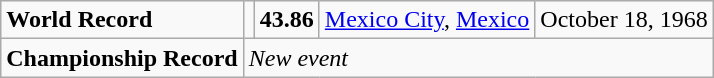<table class="wikitable">
<tr>
<td><strong>World Record</strong></td>
<td></td>
<td><strong>43.86</strong></td>
<td><a href='#'>Mexico City</a>, <a href='#'>Mexico</a></td>
<td>October 18, 1968</td>
</tr>
<tr>
<td><strong>Championship Record</strong></td>
<td colspan="4"><em>New event</em></td>
</tr>
</table>
